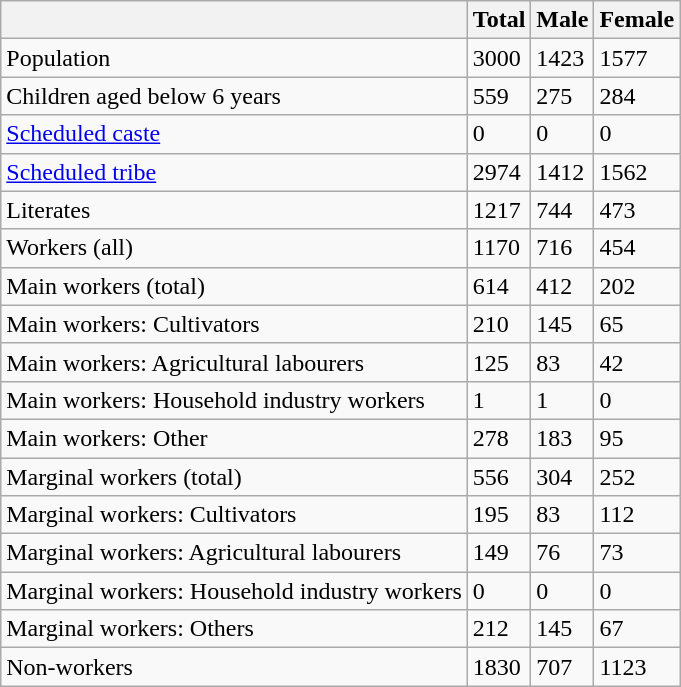<table class="wikitable sortable">
<tr>
<th></th>
<th>Total</th>
<th>Male</th>
<th>Female</th>
</tr>
<tr>
<td>Population</td>
<td>3000</td>
<td>1423</td>
<td>1577</td>
</tr>
<tr>
<td>Children aged below 6 years</td>
<td>559</td>
<td>275</td>
<td>284</td>
</tr>
<tr>
<td><a href='#'>Scheduled caste</a></td>
<td>0</td>
<td>0</td>
<td>0</td>
</tr>
<tr>
<td><a href='#'>Scheduled tribe</a></td>
<td>2974</td>
<td>1412</td>
<td>1562</td>
</tr>
<tr>
<td>Literates</td>
<td>1217</td>
<td>744</td>
<td>473</td>
</tr>
<tr>
<td>Workers (all)</td>
<td>1170</td>
<td>716</td>
<td>454</td>
</tr>
<tr>
<td>Main workers (total)</td>
<td>614</td>
<td>412</td>
<td>202</td>
</tr>
<tr>
<td>Main workers: Cultivators</td>
<td>210</td>
<td>145</td>
<td>65</td>
</tr>
<tr>
<td>Main workers: Agricultural labourers</td>
<td>125</td>
<td>83</td>
<td>42</td>
</tr>
<tr>
<td>Main workers: Household industry workers</td>
<td>1</td>
<td>1</td>
<td>0</td>
</tr>
<tr>
<td>Main workers: Other</td>
<td>278</td>
<td>183</td>
<td>95</td>
</tr>
<tr>
<td>Marginal workers (total)</td>
<td>556</td>
<td>304</td>
<td>252</td>
</tr>
<tr>
<td>Marginal workers: Cultivators</td>
<td>195</td>
<td>83</td>
<td>112</td>
</tr>
<tr>
<td>Marginal workers: Agricultural labourers</td>
<td>149</td>
<td>76</td>
<td>73</td>
</tr>
<tr>
<td>Marginal workers: Household industry workers</td>
<td>0</td>
<td>0</td>
<td>0</td>
</tr>
<tr>
<td>Marginal workers: Others</td>
<td>212</td>
<td>145</td>
<td>67</td>
</tr>
<tr>
<td>Non-workers</td>
<td>1830</td>
<td>707</td>
<td>1123</td>
</tr>
</table>
